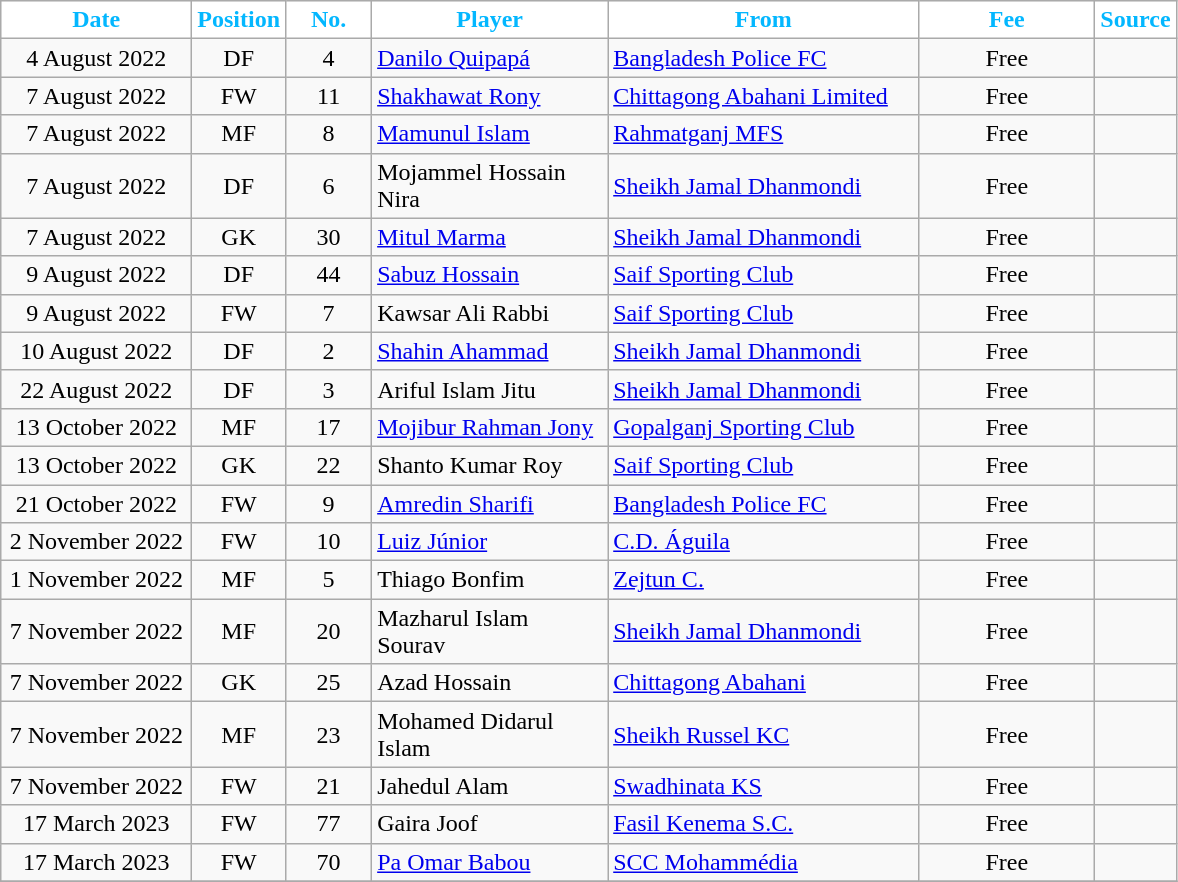<table class="wikitable" style="text-align:center; ">
<tr>
<th style="background:#FFFFFF; color:#03b7ff; width:120px;">Date</th>
<th style="background:#FFFFFF; color:#03b7ff; width:50px;">Position</th>
<th style="background:#FFFFFF; color:#03b7ff; width:50px;">No.</th>
<th style="background:#FFFFFF; color:#03b7ff; width:150px;">Player</th>
<th style="background:#FFFFFF; color:#03b7ff; width:200px;">From</th>
<th style="background:#FFFFFF; color:#03b7ff; width:110px;">Fee</th>
<th style="background:#FFFFFF; color:#03b7ff; width:25px;">Source</th>
</tr>
<tr>
<td>4 August 2022</td>
<td>DF</td>
<td>4</td>
<td align=left> <a href='#'>Danilo Quipapá</a></td>
<td align=left><a href='#'>Bangladesh Police FC</a></td>
<td>Free</td>
<td></td>
</tr>
<tr>
<td>7 August 2022</td>
<td>FW</td>
<td>11</td>
<td align=left><a href='#'>Shakhawat Rony</a></td>
<td align=left><a href='#'>Chittagong Abahani Limited</a></td>
<td>Free</td>
<td></td>
</tr>
<tr>
<td>7 August 2022</td>
<td>MF</td>
<td>8</td>
<td align=left><a href='#'>Mamunul Islam</a></td>
<td align=left><a href='#'>Rahmatganj MFS</a></td>
<td>Free</td>
<td></td>
</tr>
<tr>
<td>7 August 2022</td>
<td>DF</td>
<td>6</td>
<td align=left>Mojammel Hossain Nira</td>
<td align=left><a href='#'>Sheikh Jamal Dhanmondi</a></td>
<td>Free</td>
<td></td>
</tr>
<tr>
<td>7 August 2022</td>
<td>GK</td>
<td>30</td>
<td align=left><a href='#'>Mitul Marma</a></td>
<td align=left><a href='#'>Sheikh Jamal Dhanmondi</a></td>
<td>Free</td>
<td></td>
</tr>
<tr>
<td>9 August 2022</td>
<td>DF</td>
<td>44</td>
<td align=left><a href='#'>Sabuz Hossain</a></td>
<td align=left><a href='#'>Saif Sporting Club</a></td>
<td>Free</td>
<td></td>
</tr>
<tr>
<td>9 August 2022</td>
<td>FW</td>
<td>7</td>
<td align=left>Kawsar Ali Rabbi</td>
<td align=left><a href='#'>Saif Sporting Club</a></td>
<td>Free</td>
<td></td>
</tr>
<tr>
<td>10 August 2022</td>
<td>DF</td>
<td>2</td>
<td align=left><a href='#'>Shahin Ahammad</a></td>
<td align=left><a href='#'>Sheikh Jamal Dhanmondi</a></td>
<td>Free</td>
<td></td>
</tr>
<tr>
<td>22 August 2022</td>
<td>DF</td>
<td>3</td>
<td align=left>Ariful Islam Jitu</td>
<td align=left><a href='#'>Sheikh Jamal Dhanmondi</a></td>
<td>Free</td>
<td></td>
</tr>
<tr>
<td>13 October 2022</td>
<td>MF</td>
<td>17</td>
<td align=left><a href='#'>Mojibur Rahman Jony</a></td>
<td align=left><a href='#'>Gopalganj Sporting Club</a></td>
<td>Free</td>
<td></td>
</tr>
<tr>
<td>13 October 2022</td>
<td>GK</td>
<td>22</td>
<td align=left>Shanto Kumar Roy</td>
<td align=left><a href='#'>Saif Sporting Club</a></td>
<td>Free</td>
<td></td>
</tr>
<tr>
<td>21 October 2022</td>
<td>FW</td>
<td>9</td>
<td align=left> <a href='#'>Amredin Sharifi</a></td>
<td align=left><a href='#'>Bangladesh Police FC</a></td>
<td>Free</td>
<td></td>
</tr>
<tr>
<td>2 November 2022</td>
<td>FW</td>
<td>10</td>
<td align=left> <a href='#'>Luiz Júnior</a></td>
<td align=left> <a href='#'>C.D. Águila</a></td>
<td>Free</td>
<td></td>
</tr>
<tr>
<td>1 November 2022</td>
<td>MF</td>
<td>5</td>
<td align=left> Thiago Bonfim</td>
<td align=left> <a href='#'>Zejtun C.</a></td>
<td>Free</td>
<td></td>
</tr>
<tr>
<td>7 November 2022</td>
<td>MF</td>
<td>20</td>
<td align=left>Mazharul Islam Sourav</td>
<td align=left><a href='#'>Sheikh Jamal Dhanmondi</a></td>
<td>Free</td>
<td></td>
</tr>
<tr>
<td>7 November 2022</td>
<td>GK</td>
<td>25</td>
<td align=left>Azad Hossain</td>
<td align=left><a href='#'>Chittagong Abahani</a></td>
<td>Free</td>
<td></td>
</tr>
<tr>
<td>7 November 2022</td>
<td>MF</td>
<td>23</td>
<td align=left>Mohamed Didarul Islam</td>
<td align=left><a href='#'>Sheikh Russel KC</a></td>
<td>Free</td>
<td></td>
</tr>
<tr>
<td>7 November 2022</td>
<td>FW</td>
<td>21</td>
<td align=left>Jahedul Alam</td>
<td align=left><a href='#'>Swadhinata KS</a></td>
<td>Free</td>
<td></td>
</tr>
<tr>
<td>17 March 2023</td>
<td>FW</td>
<td>77</td>
<td align=left> Gaira Joof</td>
<td align=left> <a href='#'>Fasil Kenema S.C.</a></td>
<td>Free</td>
<td></td>
</tr>
<tr>
<td>17 March 2023</td>
<td>FW</td>
<td>70</td>
<td align=left> <a href='#'>Pa Omar Babou</a></td>
<td align=left> <a href='#'>SCC Mohammédia</a></td>
<td>Free</td>
<td></td>
</tr>
<tr>
</tr>
</table>
